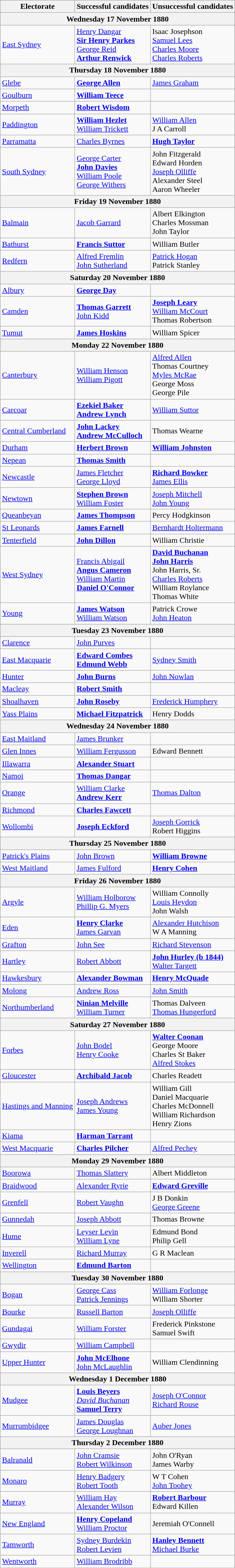<table class="wikitable">
<tr>
<th>Electorate</th>
<th>Successful candidates</th>
<th>Unsuccessful candidates</th>
</tr>
<tr bgcolor="#cccccc">
<th colspan=6>Wednesday 17 November 1880</th>
</tr>
<tr>
<td><a href='#'>East Sydney</a></td>
<td><a href='#'>Henry Dangar</a> <br> <strong><a href='#'>Sir Henry Parkes</a></strong> <br> <a href='#'>George Reid</a> <br> <strong><a href='#'>Arthur Renwick</a></strong></td>
<td>Isaac Josephson <br> <a href='#'>Samuel Lees</a> <br> <a href='#'>Charles Moore</a> <br> <a href='#'>Charles Roberts</a></td>
</tr>
<tr bgcolor="#cccccc">
<th colspan=6>Thursday 18 November 1880</th>
</tr>
<tr>
<td><a href='#'>Glebe</a></td>
<td><strong><a href='#'>George Allen</a></strong></td>
<td><a href='#'>James Graham</a></td>
</tr>
<tr>
<td><a href='#'>Goulburn</a></td>
<td><strong><a href='#'>William Teece</a></strong></td>
<td></td>
</tr>
<tr>
<td><a href='#'>Morpeth</a></td>
<td><strong><a href='#'>Robert Wisdom</a></strong></td>
<td></td>
</tr>
<tr>
<td><a href='#'>Paddington</a></td>
<td><strong><a href='#'>William Hezlet</a></strong> <br> <a href='#'>William Trickett</a></td>
<td><a href='#'>William Allen</a> <br> J A Carroll</td>
</tr>
<tr>
<td><a href='#'>Parramatta</a></td>
<td><a href='#'>Charles Byrnes</a></td>
<td><strong><a href='#'>Hugh Taylor</a></strong></td>
</tr>
<tr>
<td><a href='#'>South Sydney</a></td>
<td><a href='#'>George Carter</a> <br> <strong><a href='#'>John Davies</a></strong> <br> <a href='#'>William Poole</a> <br> <a href='#'>George Withers</a></td>
<td>John Fitzgerald <br> Edward Horden <br> <a href='#'>Joseph Olliffe</a> <br> Alexander Steel <br> Aaron Wheeler</td>
</tr>
<tr bgcolor="#cccccc">
<th colspan=6>Friday 19 November 1880</th>
</tr>
<tr>
<td><a href='#'>Balmain</a></td>
<td><a href='#'>Jacob Garrard</a></td>
<td>Albert Elkington <br> Charles Mossman <br> John Taylor</td>
</tr>
<tr>
<td><a href='#'>Bathurst</a></td>
<td><strong><a href='#'>Francis Suttor</a></strong></td>
<td>William Butler</td>
</tr>
<tr>
<td><a href='#'>Redfern</a></td>
<td><a href='#'>Alfred Fremlin</a> <br> <a href='#'>John Sutherland</a></td>
<td><a href='#'>Patrick Hogan</a> <br> Patrick Stanley</td>
</tr>
<tr bgcolor="#cccccc">
<th colspan=6>Saturday 20 November 1880</th>
</tr>
<tr>
<td><a href='#'>Albury</a></td>
<td><strong><a href='#'>George Day</a></strong></td>
<td></td>
</tr>
<tr>
<td><a href='#'>Camden</a></td>
<td><strong><a href='#'>Thomas Garrett</a></strong> <br> <a href='#'>John Kidd</a></td>
<td><strong><a href='#'>Joseph Leary</a></strong> <br> <a href='#'>William McCourt</a> <br> Thomas Robertson</td>
</tr>
<tr>
<td><a href='#'>Tumut</a></td>
<td><strong><a href='#'>James Hoskins</a></strong></td>
<td>William Spicer</td>
</tr>
<tr bgcolor="#cccccc">
<th colspan=6>Monday 22 November 1880</th>
</tr>
<tr>
<td><a href='#'>Canterbury</a></td>
<td><a href='#'>William Henson</a> <br> <a href='#'>William Pigott</a></td>
<td><a href='#'>Alfred Allen</a> <br> Thomas Courtney <br> <a href='#'>Myles McRae</a> <br> George Moss <br> George Pile</td>
</tr>
<tr>
<td><a href='#'>Carcoar</a></td>
<td><strong><a href='#'>Ezekiel Baker</a></strong> <br> <strong><a href='#'>Andrew Lynch</a></strong></td>
<td><a href='#'>William Suttor</a></td>
</tr>
<tr>
<td><a href='#'>Central Cumberland</a></td>
<td><strong><a href='#'>John Lackey</a></strong> <br> <strong><a href='#'>Andrew McCulloch</a></strong></td>
<td>Thomas Wearne</td>
</tr>
<tr>
<td><a href='#'>Durham</a></td>
<td><strong><a href='#'>Herbert Brown</a></strong></td>
<td><strong><a href='#'>William Johnston</a></strong></td>
</tr>
<tr>
<td><a href='#'>Nepean</a></td>
<td><strong><a href='#'>Thomas Smith</a></strong></td>
<td></td>
</tr>
<tr>
<td><a href='#'>Newcastle</a></td>
<td><a href='#'>James Fletcher</a> <br> <a href='#'>George Lloyd</a></td>
<td><strong><a href='#'>Richard Bowker</a></strong> <br> <a href='#'>James Ellis</a></td>
</tr>
<tr>
<td><a href='#'>Newtown</a></td>
<td><strong><a href='#'>Stephen Brown</a></strong> <br> <a href='#'>William Foster</a></td>
<td><a href='#'>Joseph Mitchell</a> <br> <a href='#'>John Young</a></td>
</tr>
<tr>
<td><a href='#'>Queanbeyan</a></td>
<td><strong><a href='#'>James Thompson</a></strong></td>
<td>Percy Hodgkinson</td>
</tr>
<tr>
<td><a href='#'>St Leonards</a></td>
<td><strong><a href='#'>James Farnell</a></strong></td>
<td><a href='#'>Bernhardt Holtermann</a></td>
</tr>
<tr>
<td><a href='#'>Tenterfield</a></td>
<td><strong><a href='#'>John Dillon</a></strong></td>
<td>William Christie</td>
</tr>
<tr>
<td><a href='#'>West Sydney</a></td>
<td><a href='#'>Francis Abigail</a> <br> <strong><a href='#'>Angus Cameron</a></strong> <br> <a href='#'>William Martin</a> <br> <strong><a href='#'>Daniel O'Connor</a></strong></td>
<td><strong><a href='#'>David Buchanan</a></strong> <br> <strong><a href='#'>John Harris</a></strong> <br> John Harris, Sr. <br> <a href='#'>Charles Roberts</a> <br> William Roylance <br> Thomas White</td>
</tr>
<tr>
<td><a href='#'>Young</a></td>
<td><strong><a href='#'>James Watson</a></strong> <br> <a href='#'>William Watson</a></td>
<td>Patrick Crowe <br> <a href='#'>John Heaton</a></td>
</tr>
<tr bgcolor="#cccccc">
<th colspan=6>Tuesday 23 November 1880</th>
</tr>
<tr>
<td><a href='#'>Clarence</a></td>
<td><a href='#'>John Purves</a></td>
<td></td>
</tr>
<tr>
<td><a href='#'>East Macquarie</a></td>
<td><strong><a href='#'>Edward Combes</a></strong> <br> <strong><a href='#'>Edmund Webb</a></strong></td>
<td><a href='#'>Sydney Smith</a></td>
</tr>
<tr>
<td><a href='#'>Hunter</a></td>
<td><strong><a href='#'>John Burns</a></strong></td>
<td><a href='#'>John Nowlan</a></td>
</tr>
<tr>
<td><a href='#'>Macleay</a></td>
<td><strong><a href='#'>Robert Smith</a></strong></td>
<td></td>
</tr>
<tr>
<td><a href='#'>Shoalhaven</a></td>
<td><strong><a href='#'>John Roseby</a></strong></td>
<td><a href='#'>Frederick Humphery</a></td>
</tr>
<tr>
<td><a href='#'>Yass Plains</a></td>
<td><strong><a href='#'>Michael Fitzpatrick</a></strong></td>
<td>Henry Dodds</td>
</tr>
<tr bgcolor="#cccccc">
<th colspan=6>Wednesday 24 November 1880</th>
</tr>
<tr>
<td><a href='#'>East Maitland</a></td>
<td><a href='#'>James Brunker</a></td>
<td></td>
</tr>
<tr>
<td><a href='#'>Glen Innes</a></td>
<td><a href='#'>William Fergusson</a></td>
<td>Edward Bennett</td>
</tr>
<tr>
<td><a href='#'>Illawarra</a></td>
<td><strong><a href='#'>Alexander Stuart</a></strong></td>
<td></td>
</tr>
<tr>
<td><a href='#'>Namoi</a></td>
<td><strong><a href='#'>Thomas Dangar</a></strong></td>
<td></td>
</tr>
<tr>
<td><a href='#'>Orange</a></td>
<td><a href='#'>William Clarke</a> <br> <strong><a href='#'>Andrew Kerr</a></strong></td>
<td><a href='#'>Thomas Dalton</a></td>
</tr>
<tr>
<td><a href='#'>Richmond</a></td>
<td><strong><a href='#'>Charles Fawcett</a></strong></td>
<td></td>
</tr>
<tr>
<td><a href='#'>Wollombi</a></td>
<td><strong><a href='#'>Joseph Eckford</a></strong></td>
<td><a href='#'>Joseph Gorrick</a> <br> Robert Higgins</td>
</tr>
<tr bgcolor="#cccccc">
<th colspan=6>Thursday 25 November 1880</th>
</tr>
<tr>
<td><a href='#'>Patrick's Plains</a></td>
<td><a href='#'>John Brown</a></td>
<td><strong><a href='#'>William Browne</a></strong></td>
</tr>
<tr>
<td><a href='#'>West Maitland</a></td>
<td><a href='#'>James Fulford</a></td>
<td><strong><a href='#'>Henry Cohen</a></strong></td>
</tr>
<tr bgcolor="#cccccc">
<th colspan=6>Friday 26 November 1880</th>
</tr>
<tr>
<td><a href='#'>Argyle</a></td>
<td><a href='#'>William Holborow</a> <br> <a href='#'>Phillip G. Myers</a></td>
<td>William Connolly <br> <a href='#'>Louis Heydon</a> <br> John Walsh</td>
</tr>
<tr>
<td><a href='#'>Eden</a></td>
<td><strong><a href='#'>Henry Clarke</a></strong> <br> <a href='#'>James Garvan</a></td>
<td><a href='#'>Alexander Hutchison</a> <br> W A Manning</td>
</tr>
<tr>
<td><a href='#'>Grafton</a></td>
<td><a href='#'>John See</a></td>
<td><a href='#'>Richard Stevenson</a></td>
</tr>
<tr>
<td><a href='#'>Hartley</a></td>
<td><a href='#'>Robert Abbott</a></td>
<td><a href='#'><strong>John Hurley (b 1844)</strong></a> <br> <a href='#'>Walter Targett</a></td>
</tr>
<tr>
<td><a href='#'>Hawkesbury</a></td>
<td><strong><a href='#'>Alexander Bowman</a></strong></td>
<td><strong><a href='#'>Henry McQuade</a></strong></td>
</tr>
<tr>
<td><a href='#'>Molong</a></td>
<td><a href='#'>Andrew Ross</a></td>
<td><a href='#'>John Smith</a></td>
</tr>
<tr>
<td><a href='#'>Northumberland</a></td>
<td><strong><a href='#'>Ninian Melville</a></strong> <br> <a href='#'>William Turner</a></td>
<td>Thomas Dalveen <br> <a href='#'>Thomas Hungerford</a></td>
</tr>
<tr bgcolor="#cccccc">
<th colspan=6>Saturday 27 November 1880</th>
</tr>
<tr>
<td><a href='#'>Forbes</a></td>
<td><a href='#'>John Bodel</a> <br> <a href='#'>Henry Cooke</a></td>
<td><strong><a href='#'>Walter Coonan</a></strong> <br> George Moore <br> Charles St Baker <br> <a href='#'>Alfred Stokes</a></td>
</tr>
<tr>
<td><a href='#'>Gloucester</a></td>
<td><strong><a href='#'>Archibald Jacob</a></strong></td>
<td>Charles Readett</td>
</tr>
<tr>
<td><a href='#'>Hastings and Manning</a></td>
<td><a href='#'>Joseph Andrews</a> <br> <a href='#'>James Young</a></td>
<td>William Gill <br> Daniel Macquarie <br> Charles McDonnell <br> William Richardson <br> Henry Zions</td>
</tr>
<tr>
<td><a href='#'>Kiama</a></td>
<td><strong><a href='#'>Harman Tarrant</a></strong></td>
<td></td>
</tr>
<tr>
<td><a href='#'>West Macquarie</a></td>
<td><strong><a href='#'>Charles Pilcher</a></strong></td>
<td><a href='#'>Alfred Pechey</a></td>
</tr>
<tr bgcolor="#cccccc">
<th colspan=6>Monday 29 November 1880</th>
</tr>
<tr>
<td><a href='#'>Boorowa</a></td>
<td><a href='#'>Thomas Slattery</a></td>
<td>Albert Middleton</td>
</tr>
<tr>
<td><a href='#'>Braidwood</a></td>
<td><a href='#'>Alexander Ryrie</a></td>
<td><strong><a href='#'>Edward Greville</a></strong></td>
</tr>
<tr>
<td><a href='#'>Grenfell</a></td>
<td><a href='#'>Robert Vaughn</a></td>
<td>J B Donkin <br> <a href='#'>George Greene</a></td>
</tr>
<tr>
<td><a href='#'>Gunnedah</a></td>
<td><a href='#'>Joseph Abbott</a></td>
<td>Thomas Browne</td>
</tr>
<tr>
<td><a href='#'>Hume</a></td>
<td><a href='#'>Leyser Levin</a> <br> <a href='#'>William Lyne</a></td>
<td>Edmund Bond <br> Philip Gell</td>
</tr>
<tr>
<td><a href='#'>Inverell</a></td>
<td><a href='#'>Richard Murray</a></td>
<td>G R Maclean</td>
</tr>
<tr>
<td><a href='#'>Wellington</a></td>
<td><strong><a href='#'>Edmund Barton</a></strong></td>
<td></td>
</tr>
<tr bgcolor="#cccccc">
<th colspan=6>Tuesday 30 November 1880</th>
</tr>
<tr>
<td><a href='#'>Bogan</a></td>
<td><a href='#'>George Cass</a> <br> <a href='#'>Patrick Jennings</a></td>
<td><a href='#'>William Forlonge</a> <br> William Shorter</td>
</tr>
<tr>
<td><a href='#'>Bourke</a></td>
<td><a href='#'>Russell Barton</a></td>
<td><a href='#'>Joseph Olliffe</a></td>
</tr>
<tr>
<td><a href='#'>Gundagai</a></td>
<td><a href='#'>William Forster</a></td>
<td>Frederick Pinkstone <br> Samuel Swift</td>
</tr>
<tr>
<td><a href='#'>Gwydir</a></td>
<td><a href='#'>William Campbell</a></td>
<td></td>
</tr>
<tr>
<td><a href='#'>Upper Hunter</a></td>
<td><strong><a href='#'>John McElhone</a></strong> <br> <a href='#'>John McLaughlin</a></td>
<td>William Clendinning</td>
</tr>
<tr bgcolor="#cccccc">
<th colspan=6>Wednesday 1 December 1880</th>
</tr>
<tr>
<td><a href='#'>Mudgee</a></td>
<td><a href='#'><strong>Louis Beyers</strong></a> <br> <em><a href='#'>David Buchanan</a></em> <br> <strong><a href='#'>Samuel Terry</a></strong></td>
<td><a href='#'>Joseph O'Connor</a> <br> <a href='#'>Richard Rouse</a></td>
</tr>
<tr>
<td><a href='#'>Murrumbidgee</a></td>
<td><a href='#'>James Douglas</a> <br> <a href='#'>George Loughnan</a></td>
<td><a href='#'>Auber Jones</a></td>
</tr>
<tr bgcolor="#cccccc">
<th colspan=6>Thursday 2 December 1880</th>
</tr>
<tr>
<td><a href='#'>Balranald</a></td>
<td><a href='#'>John Cramsie</a> <br> <a href='#'>Robert Wilkinson</a></td>
<td>John O'Ryan <br> James Warby</td>
</tr>
<tr>
<td><a href='#'>Monaro</a></td>
<td><a href='#'>Henry Badgery</a> <br> <a href='#'>Robert Tooth</a></td>
<td>W T Cohen <br> <a href='#'>John Toohey</a></td>
</tr>
<tr>
<td><a href='#'>Murray</a></td>
<td><a href='#'>William Hay</a> <br> <a href='#'>Alexander Wilson</a></td>
<td><strong><a href='#'>Robert Barbour</a></strong> <br> Edward Killen</td>
</tr>
<tr>
<td><a href='#'>New England</a></td>
<td><strong><a href='#'>Henry Copeland</a></strong> <br> <a href='#'>William Proctor</a></td>
<td>Jeremiah O'Connell</td>
</tr>
<tr>
<td><a href='#'>Tamworth</a></td>
<td><a href='#'>Sydney Burdekin</a> <br> <a href='#'>Robert Levien</a></td>
<td><strong><a href='#'>Hanley Bennett</a></strong> <br> <a href='#'>Michael Burke</a></td>
</tr>
<tr>
<td><a href='#'>Wentworth</a></td>
<td><a href='#'>William Brodribb</a></td>
<td></td>
</tr>
</table>
